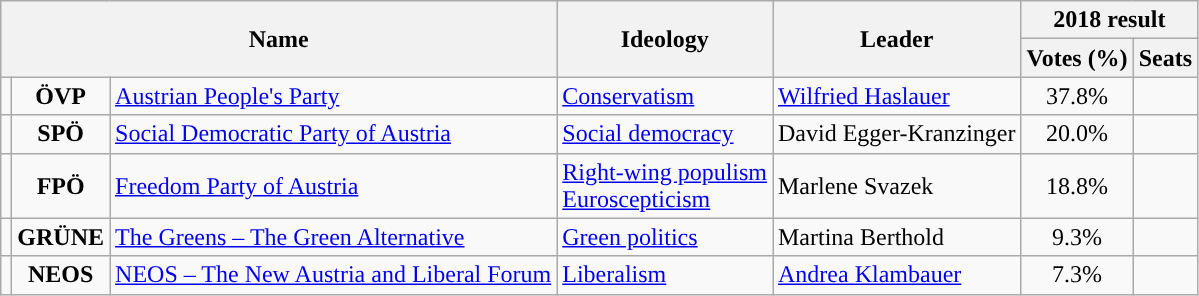<table class="wikitable">
<tr>
<th rowspan="2" colspan="3">Name</th>
<th rowspan="2">Ideology</th>
<th rowspan="2">Leader</th>
<th colspan="2">2018 result</th>
</tr>
<tr>
<th>Votes (%)</th>
<th>Seats</th>
</tr>
<tr>
<td style="background:"></td>
<td style="text-align:center;"><strong>ÖVP</strong></td>
<td><a href='#'>Austrian People's Party</a><br></td>
<td><a href='#'>Conservatism</a></td>
<td><a href='#'>Wilfried Haslauer</a></td>
<td style="text-align:center;">37.8%</td>
<td></td>
</tr>
<tr>
<td style="background:"></td>
<td style="text-align:center;"><strong>SPÖ</strong></td>
<td><a href='#'>Social Democratic Party of Austria</a><br></td>
<td><a href='#'>Social democracy</a></td>
<td>David Egger-Kranzinger</td>
<td style="text-align:center;">20.0%</td>
<td></td>
</tr>
<tr>
<td style="background:"></td>
<td style="text-align:center;"><strong>FPÖ</strong></td>
<td><a href='#'>Freedom Party of Austria</a><br></td>
<td><a href='#'>Right-wing populism</a><br><a href='#'>Euroscepticism</a></td>
<td>Marlene Svazek</td>
<td style="text-align:center;">18.8%</td>
<td></td>
</tr>
<tr>
<td style="background:"></td>
<td style="text-align:center;"><strong>GRÜNE</strong></td>
<td><a href='#'>The Greens – The Green Alternative</a><br></td>
<td><a href='#'>Green politics</a></td>
<td>Martina Berthold</td>
<td style="text-align:center;">9.3%</td>
<td></td>
</tr>
<tr>
<td style="background:"></td>
<td style="text-align:center;"><strong>NEOS</strong></td>
<td><a href='#'>NEOS – The New Austria and Liberal Forum</a><br></td>
<td><a href='#'>Liberalism</a></td>
<td><a href='#'>Andrea Klambauer</a></td>
<td style="text-align:center;">7.3%</td>
<td></td>
</tr>
</table>
